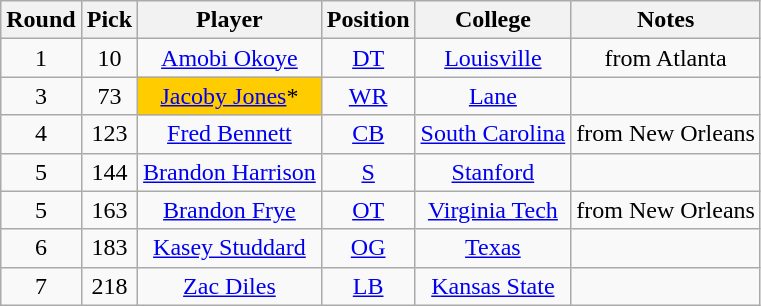<table class="wikitable" style="text-align:center">
<tr>
<th>Round</th>
<th>Pick</th>
<th>Player</th>
<th>Position</th>
<th>College</th>
<th>Notes</th>
</tr>
<tr>
<td>1</td>
<td>10</td>
<td><a href='#'>Amobi Okoye</a></td>
<td><a href='#'>DT</a></td>
<td><a href='#'>Louisville</a></td>
<td>from Atlanta</td>
</tr>
<tr>
<td>3</td>
<td>73</td>
<td style="background:#fc0;"><a href='#'>Jacoby Jones</a>*</td>
<td><a href='#'>WR</a></td>
<td><a href='#'>Lane</a></td>
<td></td>
</tr>
<tr>
<td>4</td>
<td>123</td>
<td><a href='#'>Fred Bennett</a></td>
<td><a href='#'>CB</a></td>
<td><a href='#'>South Carolina</a></td>
<td>from New Orleans</td>
</tr>
<tr>
<td>5</td>
<td>144</td>
<td><a href='#'>Brandon Harrison</a></td>
<td><a href='#'>S</a></td>
<td><a href='#'>Stanford</a></td>
<td></td>
</tr>
<tr>
<td>5</td>
<td>163</td>
<td><a href='#'>Brandon Frye</a></td>
<td><a href='#'>OT</a></td>
<td><a href='#'>Virginia Tech</a></td>
<td>from New Orleans</td>
</tr>
<tr>
<td>6</td>
<td>183</td>
<td><a href='#'>Kasey Studdard</a></td>
<td><a href='#'>OG</a></td>
<td><a href='#'>Texas</a></td>
<td></td>
</tr>
<tr>
<td>7</td>
<td>218</td>
<td><a href='#'>Zac Diles</a></td>
<td><a href='#'>LB</a></td>
<td><a href='#'>Kansas State</a></td>
<td></td>
</tr>
</table>
